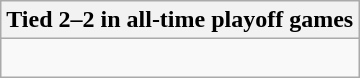<table class="wikitable collapsible collapsed">
<tr>
<th>Tied 2–2 in all-time playoff games</th>
</tr>
<tr>
<td><br>


</td>
</tr>
</table>
